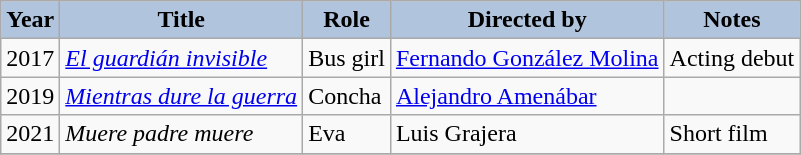<table class="wikitable">
<tr>
<th style="background: #B0C4DE;">Year</th>
<th style="background: #B0C4DE;">Title</th>
<th style="background: #B0C4DE;">Role</th>
<th style="background: #B0C4DE;">Directed by</th>
<th style="background: #B0C4DE;">Notes</th>
</tr>
<tr>
<td>2017</td>
<td><em><a href='#'>El guardián invisible</a></em></td>
<td>Bus girl</td>
<td><a href='#'>Fernando González Molina</a></td>
<td>Acting debut</td>
</tr>
<tr>
<td>2019</td>
<td><em><a href='#'>Mientras dure la guerra</a></em></td>
<td>Concha</td>
<td><a href='#'>Alejandro Amenábar</a></td>
<td></td>
</tr>
<tr>
<td>2021</td>
<td><em>Muere padre muere</em></td>
<td>Eva</td>
<td>Luis Grajera</td>
<td>Short film</td>
</tr>
<tr>
</tr>
</table>
